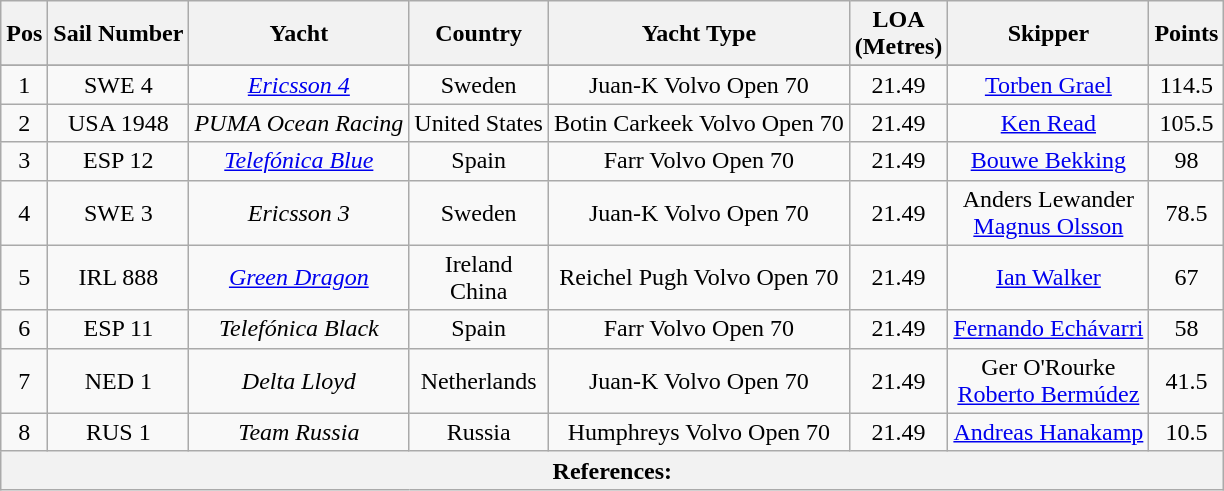<table class="wikitable sortable" style="text-align: center;" "font-size: 100%;">
<tr>
<th>Pos</th>
<th>Sail Number</th>
<th>Yacht</th>
<th>Country</th>
<th>Yacht Type</th>
<th>LOA<br>(Metres)</th>
<th>Skipper</th>
<th>Points</th>
</tr>
<tr style="font-weight:bold">
</tr>
<tr>
<td>1</td>
<td>SWE 4</td>
<td><em><a href='#'>Ericsson 4</a></em></td>
<td> Sweden</td>
<td>Juan-K Volvo Open 70</td>
<td>21.49</td>
<td><a href='#'>Torben Grael</a></td>
<td>114.5</td>
</tr>
<tr>
<td>2</td>
<td>USA 1948</td>
<td><em>PUMA Ocean Racing</em></td>
<td> United States</td>
<td>Botin Carkeek Volvo Open 70</td>
<td>21.49</td>
<td><a href='#'>Ken Read</a></td>
<td>105.5</td>
</tr>
<tr>
<td>3</td>
<td>ESP 12</td>
<td><em><a href='#'>Telefónica Blue</a></em></td>
<td> Spain</td>
<td>Farr Volvo Open 70</td>
<td>21.49</td>
<td><a href='#'>Bouwe Bekking</a></td>
<td>98</td>
</tr>
<tr>
<td>4</td>
<td>SWE 3</td>
<td><em>Ericsson 3</em></td>
<td> Sweden</td>
<td>Juan-K Volvo Open 70</td>
<td>21.49</td>
<td>Anders Lewander <br> <a href='#'>Magnus Olsson</a></td>
<td>78.5</td>
</tr>
<tr>
<td>5</td>
<td>IRL 888</td>
<td><em><a href='#'>Green Dragon</a></em></td>
<td> Ireland <br>  China</td>
<td>Reichel Pugh Volvo Open 70</td>
<td>21.49</td>
<td><a href='#'>Ian Walker</a></td>
<td>67</td>
</tr>
<tr>
<td>6</td>
<td>ESP 11</td>
<td><em>Telefónica Black</em></td>
<td> Spain</td>
<td>Farr Volvo Open 70</td>
<td>21.49</td>
<td><a href='#'>Fernando Echávarri</a></td>
<td>58</td>
</tr>
<tr>
<td>7</td>
<td>NED 1</td>
<td><em>Delta Lloyd</em></td>
<td> Netherlands</td>
<td>Juan-K Volvo Open 70</td>
<td>21.49</td>
<td>Ger O'Rourke <br> <a href='#'>Roberto Bermúdez</a></td>
<td>41.5</td>
</tr>
<tr>
<td>8</td>
<td>RUS 1</td>
<td><em>Team Russia</em></td>
<td> Russia</td>
<td>Humphreys Volvo Open 70</td>
<td>21.49</td>
<td><a href='#'>Andreas Hanakamp</a></td>
<td>10.5</td>
</tr>
<tr>
<th colspan=8>References:</th>
</tr>
</table>
